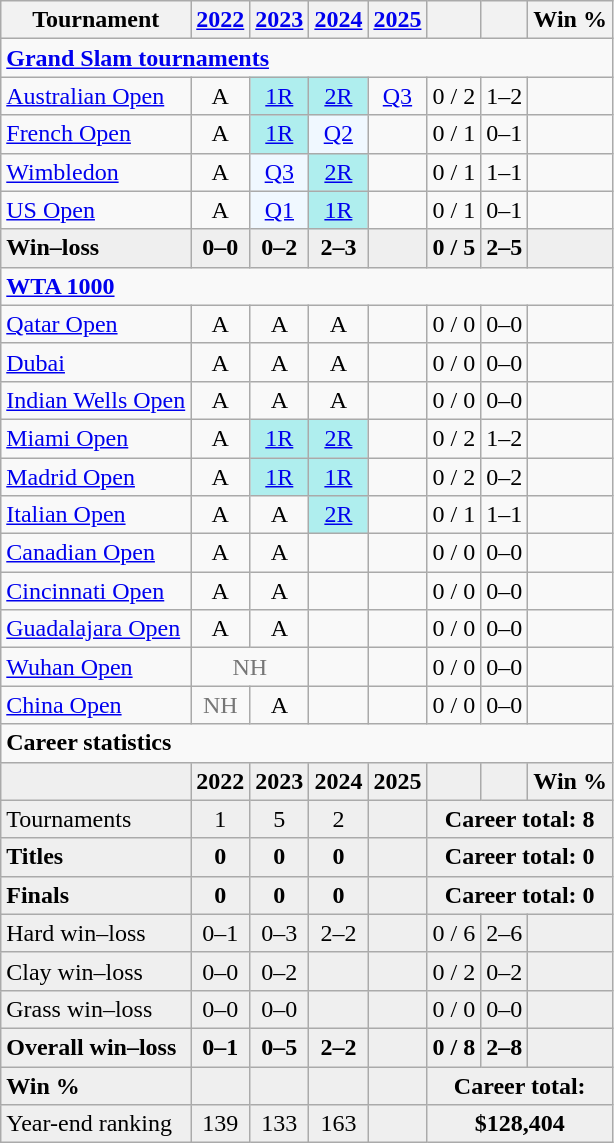<table class="wikitable" style="text-align:center">
<tr>
<th>Tournament</th>
<th><a href='#'>2022</a></th>
<th><a href='#'>2023</a></th>
<th><a href='#'>2024</a></th>
<th><a href='#'>2025</a></th>
<th></th>
<th></th>
<th>Win %</th>
</tr>
<tr>
<td colspan="8" align="left"><strong><a href='#'>Grand Slam tournaments</a></strong></td>
</tr>
<tr>
<td align="left"><a href='#'>Australian Open</a></td>
<td>A</td>
<td bgcolor=afeeee><a href='#'>1R</a></td>
<td bgcolor=afeeee><a href='#'>2R</a></td>
<td><a href='#'>Q3</a></td>
<td>0 / 2</td>
<td>1–2</td>
<td></td>
</tr>
<tr>
<td align="left"><a href='#'>French Open</a></td>
<td>A</td>
<td bgcolor=afeeee><a href='#'>1R</a></td>
<td bgcolor=f0f8ff><a href='#'>Q2</a></td>
<td></td>
<td>0 / 1</td>
<td>0–1</td>
<td></td>
</tr>
<tr>
<td align="left"><a href='#'>Wimbledon</a></td>
<td>A</td>
<td bgcolor=f0f8ff><a href='#'>Q3</a></td>
<td bgcolor=afeeee><a href='#'>2R</a></td>
<td></td>
<td>0 / 1</td>
<td>1–1</td>
<td></td>
</tr>
<tr>
<td align="left"><a href='#'>US Open</a></td>
<td>A</td>
<td bgcolor=f0f8ff><a href='#'>Q1</a></td>
<td bgcolor=afeeee><a href='#'>1R</a></td>
<td></td>
<td>0 / 1</td>
<td>0–1</td>
<td></td>
</tr>
<tr style="background:#efefef;font-weight:bold">
<td align="left">Win–loss</td>
<td>0–0</td>
<td>0–2</td>
<td>2–3</td>
<td></td>
<td>0 / 5</td>
<td>2–5</td>
<td></td>
</tr>
<tr>
<td colspan="8" align="left"><strong><a href='#'>WTA 1000</a></strong></td>
</tr>
<tr>
<td align="left"><a href='#'>Qatar Open</a></td>
<td>A</td>
<td>A</td>
<td>A</td>
<td></td>
<td>0 / 0</td>
<td>0–0</td>
<td></td>
</tr>
<tr>
<td align="left"><a href='#'>Dubai</a></td>
<td>A</td>
<td>A</td>
<td>A</td>
<td></td>
<td>0 / 0</td>
<td>0–0</td>
<td></td>
</tr>
<tr>
<td align="left"><a href='#'>Indian Wells Open</a></td>
<td>A</td>
<td>A</td>
<td>A</td>
<td></td>
<td>0 / 0</td>
<td>0–0</td>
<td></td>
</tr>
<tr>
<td align="left"><a href='#'>Miami Open</a></td>
<td>A</td>
<td bgcolor=afeeee><a href='#'>1R</a></td>
<td bgcolor=afeeee><a href='#'>2R</a></td>
<td></td>
<td>0 / 2</td>
<td>1–2</td>
<td></td>
</tr>
<tr>
<td align="left"><a href='#'>Madrid Open</a></td>
<td>A</td>
<td bgcolor="afeeee"><a href='#'>1R</a></td>
<td bgcolor="afeeee"><a href='#'>1R</a></td>
<td></td>
<td>0 / 2</td>
<td>0–2</td>
<td></td>
</tr>
<tr>
<td align="left"><a href='#'>Italian Open</a></td>
<td>A</td>
<td>A</td>
<td bgcolor="afeeee"><a href='#'>2R</a></td>
<td></td>
<td>0 / 1</td>
<td>1–1</td>
<td></td>
</tr>
<tr>
<td align="left"><a href='#'>Canadian Open</a></td>
<td>A</td>
<td>A</td>
<td></td>
<td></td>
<td>0 / 0</td>
<td>0–0</td>
<td></td>
</tr>
<tr>
<td align="left"><a href='#'>Cincinnati Open</a></td>
<td>A</td>
<td>A</td>
<td></td>
<td></td>
<td>0 / 0</td>
<td>0–0</td>
<td></td>
</tr>
<tr>
<td align="left"><a href='#'>Guadalajara Open</a></td>
<td>A</td>
<td>A</td>
<td></td>
<td></td>
<td>0 / 0</td>
<td>0–0</td>
<td></td>
</tr>
<tr>
<td align="left"><a href='#'>Wuhan Open</a></td>
<td colspan="2" style="color:#767676">NH</td>
<td></td>
<td></td>
<td>0 / 0</td>
<td>0–0</td>
<td></td>
</tr>
<tr>
<td align="left"><a href='#'>China Open</a></td>
<td style=color:#767676>NH</td>
<td>A</td>
<td></td>
<td></td>
<td>0 / 0</td>
<td>0–0</td>
<td></td>
</tr>
<tr>
<td colspan="8" align="left"><strong>Career statistics</strong></td>
</tr>
<tr style="background:#efefef;font-weight:bold">
<td align="left"></td>
<td>2022</td>
<td>2023</td>
<td>2024</td>
<td>2025</td>
<td></td>
<td></td>
<td>Win %</td>
</tr>
<tr bgcolor=efefef>
<td align="left">Tournaments</td>
<td>1</td>
<td>5</td>
<td>2</td>
<td></td>
<td colspan="3"><strong>Career total: 8</strong></td>
</tr>
<tr style="background:#efefef;font-weight:bold">
<td align="left">Titles</td>
<td>0</td>
<td>0</td>
<td>0</td>
<td></td>
<td colspan="3">Career total: 0</td>
</tr>
<tr style="background:#efefef;font-weight:bold">
<td align="left">Finals</td>
<td>0</td>
<td>0</td>
<td>0</td>
<td></td>
<td colspan="3">Career total: 0</td>
</tr>
<tr bgcolor=efefef>
<td align="left">Hard win–loss</td>
<td>0–1</td>
<td>0–3</td>
<td>2–2</td>
<td></td>
<td>0 / 6</td>
<td>2–6</td>
<td></td>
</tr>
<tr bgcolor=efefef>
<td align="left">Clay win–loss</td>
<td>0–0</td>
<td>0–2</td>
<td></td>
<td></td>
<td>0 / 2</td>
<td>0–2</td>
<td></td>
</tr>
<tr bgcolor=efefef>
<td align="left">Grass win–loss</td>
<td>0–0</td>
<td>0–0</td>
<td></td>
<td></td>
<td>0 / 0</td>
<td>0–0</td>
<td></td>
</tr>
<tr style="background:#efefef;font-weight:bold">
<td align="left">Overall win–loss</td>
<td>0–1</td>
<td>0–5</td>
<td>2–2</td>
<td></td>
<td>0 / 8</td>
<td>2–8</td>
<td></td>
</tr>
<tr style="background:#efefef;font-weight:bold">
<td align="left">Win %</td>
<td></td>
<td></td>
<td></td>
<td></td>
<td colspan="3">Career total: </td>
</tr>
<tr bgcolor=efefef>
<td align="left">Year-end ranking</td>
<td>139</td>
<td>133</td>
<td>163</td>
<td></td>
<td colspan="3"><strong>$128,404</strong></td>
</tr>
</table>
